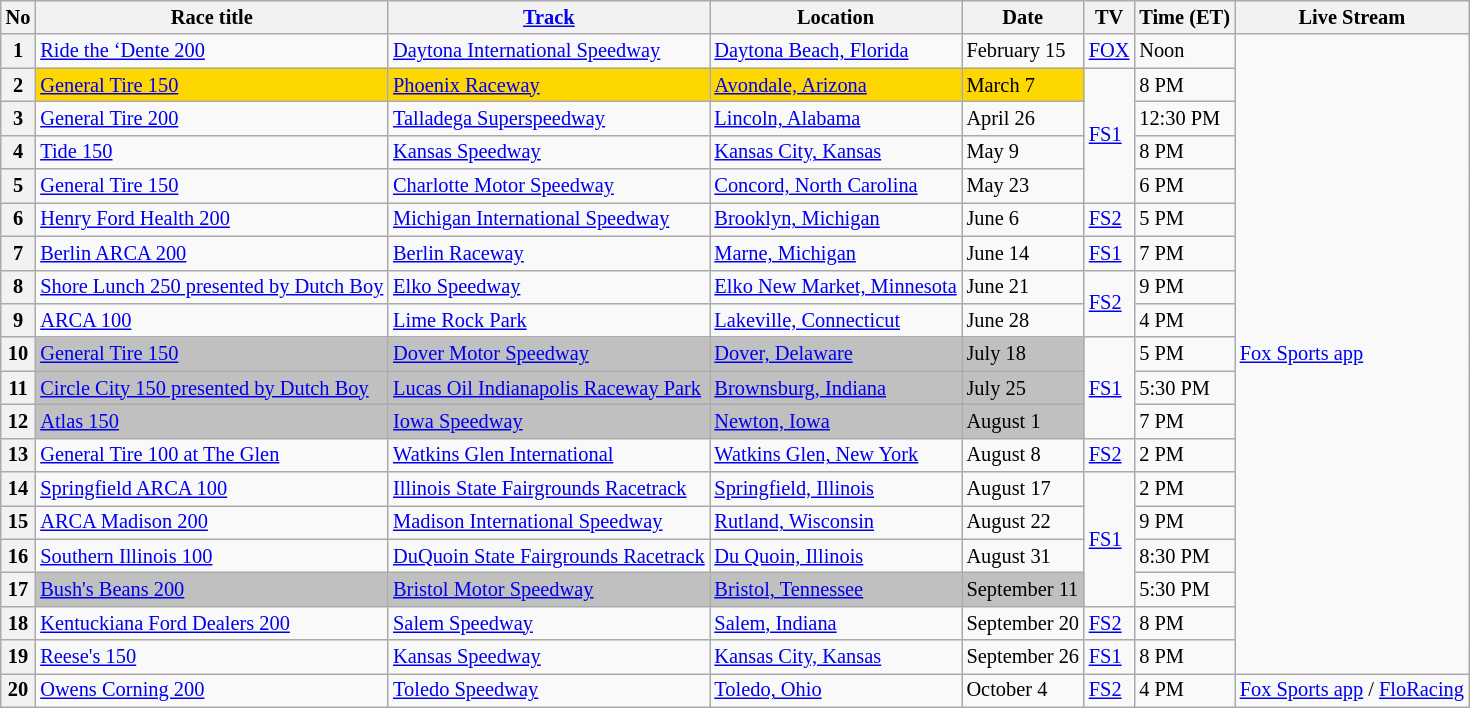<table class="wikitable" style="font-size:85%">
<tr>
<th>No</th>
<th>Race title</th>
<th><a href='#'>Track</a></th>
<th>Location</th>
<th>Date</th>
<th>TV</th>
<th>Time (ET)</th>
<th>Live Stream</th>
</tr>
<tr>
<th>1</th>
<td><a href='#'>Ride the ‘Dente 200</a></td>
<td><a href='#'>Daytona International Speedway</a></td>
<td><a href='#'>Daytona Beach, Florida</a></td>
<td>February 15</td>
<td><a href='#'>FOX</a></td>
<td>Noon</td>
<td rowspan="19"><a href='#'>Fox Sports app</a></td>
</tr>
<tr>
<th>2</th>
<td bgcolor=gold><a href='#'>General Tire 150</a></td>
<td bgcolor=gold><a href='#'>Phoenix Raceway</a></td>
<td bgcolor=gold><a href='#'>Avondale, Arizona</a></td>
<td bgcolor=gold>March 7</td>
<td rowspan="4"><a href='#'>FS1</a></td>
<td>8 PM</td>
</tr>
<tr>
<th>3</th>
<td><a href='#'>General Tire 200</a></td>
<td><a href='#'>Talladega Superspeedway</a></td>
<td><a href='#'>Lincoln, Alabama</a></td>
<td>April 26</td>
<td>12:30 PM</td>
</tr>
<tr>
<th>4</th>
<td><a href='#'>Tide 150</a></td>
<td><a href='#'>Kansas Speedway</a></td>
<td><a href='#'>Kansas City, Kansas</a></td>
<td>May 9</td>
<td>8 PM</td>
</tr>
<tr>
<th>5</th>
<td><a href='#'>General Tire 150</a></td>
<td><a href='#'>Charlotte Motor Speedway</a></td>
<td><a href='#'>Concord, North Carolina</a></td>
<td>May 23</td>
<td>6 PM</td>
</tr>
<tr>
<th>6</th>
<td><a href='#'>Henry Ford Health 200</a></td>
<td><a href='#'>Michigan International Speedway</a></td>
<td><a href='#'>Brooklyn, Michigan</a></td>
<td>June 6</td>
<td><a href='#'>FS2</a></td>
<td>5 PM</td>
</tr>
<tr>
<th>7</th>
<td><a href='#'>Berlin ARCA 200</a></td>
<td><a href='#'>Berlin Raceway</a></td>
<td><a href='#'>Marne, Michigan</a></td>
<td>June 14</td>
<td><a href='#'>FS1</a></td>
<td>7 PM</td>
</tr>
<tr>
<th>8</th>
<td><a href='#'>Shore Lunch 250 presented by Dutch Boy</a></td>
<td><a href='#'>Elko Speedway</a></td>
<td><a href='#'>Elko New Market, Minnesota</a></td>
<td>June 21</td>
<td rowspan="2"><a href='#'>FS2</a></td>
<td>9 PM</td>
</tr>
<tr>
<th>9</th>
<td><a href='#'>ARCA 100</a></td>
<td><a href='#'>Lime Rock Park</a></td>
<td><a href='#'>Lakeville, Connecticut</a></td>
<td>June 28</td>
<td>4 PM</td>
</tr>
<tr>
<th>10</th>
<td bgcolor=silver><a href='#'>General Tire 150</a></td>
<td bgcolor=silver><a href='#'>Dover Motor Speedway</a></td>
<td bgcolor=silver><a href='#'>Dover, Delaware</a></td>
<td bgcolor=silver>July 18</td>
<td rowspan="3"><a href='#'>FS1</a></td>
<td>5 PM</td>
</tr>
<tr>
<th>11</th>
<td bgcolor=silver><a href='#'>Circle City 150 presented by Dutch Boy</a></td>
<td bgcolor=silver><a href='#'>Lucas Oil Indianapolis Raceway Park</a></td>
<td bgcolor=silver><a href='#'>Brownsburg, Indiana</a></td>
<td bgcolor=silver>July 25</td>
<td>5:30 PM</td>
</tr>
<tr>
<th>12</th>
<td bgcolor=silver><a href='#'>Atlas 150</a></td>
<td bgcolor=silver><a href='#'>Iowa Speedway</a></td>
<td bgcolor=silver><a href='#'>Newton, Iowa</a></td>
<td bgcolor=silver>August 1</td>
<td>7 PM</td>
</tr>
<tr>
<th>13</th>
<td><a href='#'>General Tire 100 at The Glen</a></td>
<td><a href='#'>Watkins Glen International</a></td>
<td><a href='#'>Watkins Glen, New York</a></td>
<td>August 8</td>
<td><a href='#'>FS2</a></td>
<td>2 PM</td>
</tr>
<tr>
<th>14</th>
<td><a href='#'>Springfield ARCA 100</a></td>
<td><a href='#'>Illinois State Fairgrounds Racetrack</a></td>
<td><a href='#'>Springfield, Illinois</a></td>
<td>August 17</td>
<td rowspan="4"><a href='#'>FS1</a></td>
<td>2 PM</td>
</tr>
<tr>
<th>15</th>
<td><a href='#'>ARCA Madison 200</a></td>
<td><a href='#'>Madison International Speedway</a></td>
<td><a href='#'>Rutland, Wisconsin</a></td>
<td>August 22</td>
<td>9 PM</td>
</tr>
<tr>
<th>16</th>
<td><a href='#'>Southern Illinois 100</a></td>
<td><a href='#'>DuQuoin State Fairgrounds Racetrack</a></td>
<td><a href='#'>Du Quoin, Illinois</a></td>
<td>August 31</td>
<td>8:30 PM</td>
</tr>
<tr>
<th>17</th>
<td bgcolor=silver><a href='#'>Bush's Beans 200</a></td>
<td bgcolor=silver><a href='#'>Bristol Motor Speedway</a></td>
<td bgcolor=silver><a href='#'>Bristol, Tennessee</a></td>
<td bgcolor=silver>September 11</td>
<td>5:30 PM</td>
</tr>
<tr>
<th>18</th>
<td><a href='#'>Kentuckiana Ford Dealers 200</a></td>
<td><a href='#'>Salem Speedway</a></td>
<td><a href='#'>Salem, Indiana</a></td>
<td>September 20</td>
<td><a href='#'>FS2</a></td>
<td>8 PM</td>
</tr>
<tr>
<th>19</th>
<td><a href='#'>Reese's 150</a></td>
<td><a href='#'>Kansas Speedway</a></td>
<td><a href='#'>Kansas City, Kansas</a></td>
<td>September 26</td>
<td><a href='#'>FS1</a></td>
<td>8 PM</td>
</tr>
<tr>
<th>20</th>
<td><a href='#'>Owens Corning 200</a></td>
<td><a href='#'>Toledo Speedway</a></td>
<td><a href='#'>Toledo, Ohio</a></td>
<td>October 4</td>
<td><a href='#'>FS2</a></td>
<td>4 PM</td>
<td><a href='#'>Fox Sports app</a> / <a href='#'>FloRacing</a></td>
</tr>
</table>
